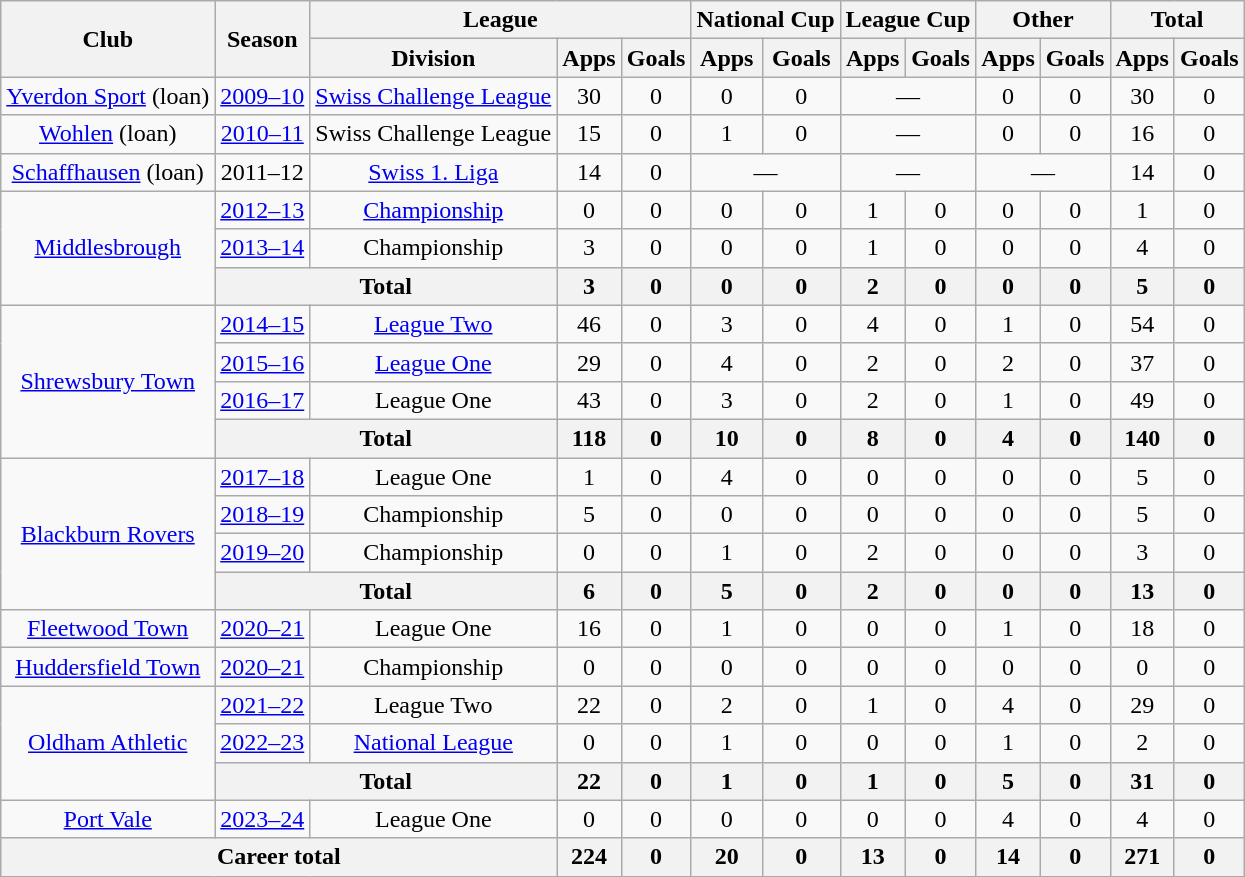<table class="wikitable" style="text-align:center">
<tr>
<th rowspan="2">Club</th>
<th rowspan="2">Season</th>
<th colspan="3">League</th>
<th colspan="2">National Cup</th>
<th colspan="2">League Cup</th>
<th colspan="2">Other</th>
<th colspan="2">Total</th>
</tr>
<tr>
<th>Division</th>
<th>Apps</th>
<th>Goals</th>
<th>Apps</th>
<th>Goals</th>
<th>Apps</th>
<th>Goals</th>
<th>Apps</th>
<th>Goals</th>
<th>Apps</th>
<th>Goals</th>
</tr>
<tr>
<td><a href='#'>Yverdon Sport</a> (loan)</td>
<td><a href='#'>2009–10</a></td>
<td><a href='#'>Swiss Challenge League</a></td>
<td>30</td>
<td>0</td>
<td>0</td>
<td>0</td>
<td colspan="2">—</td>
<td>0</td>
<td>0</td>
<td>30</td>
<td>0</td>
</tr>
<tr>
<td><a href='#'>Wohlen</a> (loan)</td>
<td><a href='#'>2010–11</a></td>
<td>Swiss Challenge League</td>
<td>15</td>
<td>0</td>
<td>1</td>
<td>0</td>
<td colspan="2">—</td>
<td>0</td>
<td>0</td>
<td>16</td>
<td>0</td>
</tr>
<tr>
<td><a href='#'>Schaffhausen</a> (loan)</td>
<td>2011–12</td>
<td><a href='#'>Swiss 1. Liga</a></td>
<td>14</td>
<td>0</td>
<td colspan="2">—</td>
<td colspan="2">—</td>
<td colspan="2">—</td>
<td>14</td>
<td>0</td>
</tr>
<tr>
<td rowspan="3"><a href='#'>Middlesbrough</a></td>
<td><a href='#'>2012–13</a></td>
<td><a href='#'>Championship</a></td>
<td>0</td>
<td>0</td>
<td>0</td>
<td>0</td>
<td>1</td>
<td>0</td>
<td>0</td>
<td>0</td>
<td>1</td>
<td>0</td>
</tr>
<tr>
<td><a href='#'>2013–14</a></td>
<td>Championship</td>
<td>3</td>
<td>0</td>
<td>0</td>
<td>0</td>
<td>1</td>
<td>0</td>
<td>0</td>
<td>0</td>
<td>4</td>
<td>0</td>
</tr>
<tr>
<th colspan="2">Total</th>
<th>3</th>
<th>0</th>
<th>0</th>
<th>0</th>
<th>2</th>
<th>0</th>
<th>0</th>
<th>0</th>
<th>5</th>
<th>0</th>
</tr>
<tr>
<td rowspan="4"><a href='#'>Shrewsbury Town</a></td>
<td><a href='#'>2014–15</a></td>
<td><a href='#'>League Two</a></td>
<td>46</td>
<td>0</td>
<td>3</td>
<td>0</td>
<td>4</td>
<td>0</td>
<td>1</td>
<td>0</td>
<td>54</td>
<td>0</td>
</tr>
<tr>
<td><a href='#'>2015–16</a></td>
<td><a href='#'>League One</a></td>
<td>29</td>
<td>0</td>
<td>4</td>
<td>0</td>
<td>2</td>
<td>0</td>
<td>2</td>
<td>0</td>
<td>37</td>
<td>0</td>
</tr>
<tr>
<td><a href='#'>2016–17</a></td>
<td>League One</td>
<td>43</td>
<td>0</td>
<td>3</td>
<td>0</td>
<td>2</td>
<td>0</td>
<td>1</td>
<td>0</td>
<td>49</td>
<td>0</td>
</tr>
<tr>
<th colspan="2">Total</th>
<th>118</th>
<th>0</th>
<th>10</th>
<th>0</th>
<th>8</th>
<th>0</th>
<th>4</th>
<th>0</th>
<th>140</th>
<th>0</th>
</tr>
<tr>
<td rowspan="4"><a href='#'>Blackburn Rovers</a></td>
<td><a href='#'>2017–18</a></td>
<td>League One</td>
<td>1</td>
<td>0</td>
<td>4</td>
<td>0</td>
<td>0</td>
<td>0</td>
<td>0</td>
<td>0</td>
<td>5</td>
<td>0</td>
</tr>
<tr>
<td><a href='#'>2018–19</a></td>
<td>Championship</td>
<td>5</td>
<td>0</td>
<td>0</td>
<td>0</td>
<td>0</td>
<td>0</td>
<td>0</td>
<td>0</td>
<td>5</td>
<td>0</td>
</tr>
<tr>
<td><a href='#'>2019–20</a></td>
<td>Championship</td>
<td>0</td>
<td>0</td>
<td>1</td>
<td>0</td>
<td>2</td>
<td>0</td>
<td>0</td>
<td>0</td>
<td>3</td>
<td>0</td>
</tr>
<tr>
<th colspan="2">Total</th>
<th>6</th>
<th>0</th>
<th>5</th>
<th>0</th>
<th>2</th>
<th>0</th>
<th>0</th>
<th>0</th>
<th>13</th>
<th>0</th>
</tr>
<tr>
<td><a href='#'>Fleetwood Town</a></td>
<td><a href='#'>2020–21</a></td>
<td>League One</td>
<td>16</td>
<td>0</td>
<td>1</td>
<td>0</td>
<td>0</td>
<td>0</td>
<td>1</td>
<td>0</td>
<td>18</td>
<td>0</td>
</tr>
<tr>
<td><a href='#'>Huddersfield Town</a></td>
<td><a href='#'>2020–21</a></td>
<td>Championship</td>
<td>0</td>
<td>0</td>
<td>0</td>
<td>0</td>
<td>0</td>
<td>0</td>
<td>0</td>
<td>0</td>
<td>0</td>
<td>0</td>
</tr>
<tr>
<td rowspan="3"><a href='#'>Oldham Athletic</a></td>
<td><a href='#'>2021–22</a></td>
<td>League Two</td>
<td>22</td>
<td>0</td>
<td>2</td>
<td>0</td>
<td>1</td>
<td>0</td>
<td>4</td>
<td>0</td>
<td>29</td>
<td>0</td>
</tr>
<tr>
<td><a href='#'>2022–23</a></td>
<td><a href='#'>National League</a></td>
<td>0</td>
<td>0</td>
<td>1</td>
<td>0</td>
<td>0</td>
<td>0</td>
<td>1</td>
<td>0</td>
<td>2</td>
<td>0</td>
</tr>
<tr>
<th colspan="2">Total</th>
<th>22</th>
<th>0</th>
<th>1</th>
<th>0</th>
<th>1</th>
<th>0</th>
<th>5</th>
<th>0</th>
<th>31</th>
<th>0</th>
</tr>
<tr>
<td><a href='#'>Port Vale</a></td>
<td><a href='#'>2023–24</a></td>
<td>League One</td>
<td>0</td>
<td>0</td>
<td>0</td>
<td>0</td>
<td>0</td>
<td>0</td>
<td>4</td>
<td>0</td>
<td>4</td>
<td>0</td>
</tr>
<tr>
<th colspan="3">Career total</th>
<th>224</th>
<th>0</th>
<th>20</th>
<th>0</th>
<th>13</th>
<th>0</th>
<th>14</th>
<th>0</th>
<th>271</th>
<th>0</th>
</tr>
</table>
